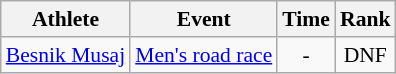<table class=wikitable style="font-size:90%">
<tr>
<th>Athlete</th>
<th>Event</th>
<th>Time</th>
<th>Rank</th>
</tr>
<tr align=center>
<td align=left rowspan=2><a href='#'>Besnik Musaj</a></td>
<td align=left><a href='#'>Men's road race</a></td>
<td>-</td>
<td>DNF</td>
</tr>
</table>
